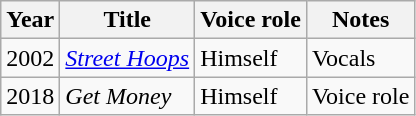<table Class="wikitable">
<tr>
<th>Year</th>
<th>Title</th>
<th>Voice role</th>
<th>Notes</th>
</tr>
<tr>
<td>2002</td>
<td><em><a href='#'>Street Hoops</a></em></td>
<td>Himself</td>
<td>Vocals</td>
</tr>
<tr>
<td>2018</td>
<td><em>Get Money</em></td>
<td>Himself</td>
<td>Voice role</td>
</tr>
</table>
